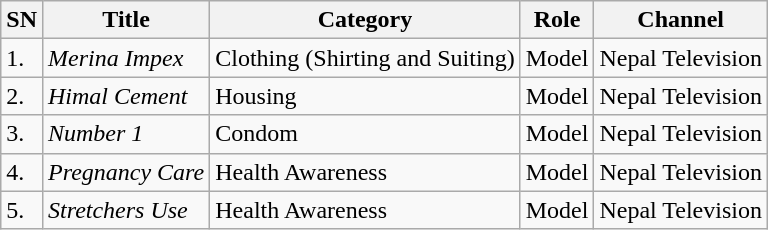<table class="wikitable sortable mw-collapsible">
<tr>
<th>SN</th>
<th>Title</th>
<th>Category</th>
<th>Role</th>
<th>Channel</th>
</tr>
<tr>
<td>1.</td>
<td><em>Merina Impex</em></td>
<td>Clothing (Shirting and Suiting)</td>
<td>Model</td>
<td>Nepal Television</td>
</tr>
<tr>
<td>2.</td>
<td><em>Himal Cement</em></td>
<td>Housing</td>
<td>Model</td>
<td>Nepal Television</td>
</tr>
<tr>
<td>3.</td>
<td><em>Number 1</em></td>
<td>Condom</td>
<td>Model</td>
<td>Nepal Television</td>
</tr>
<tr>
<td>4.</td>
<td><em>Pregnancy Care</em></td>
<td>Health Awareness</td>
<td>Model</td>
<td>Nepal Television</td>
</tr>
<tr>
<td>5.</td>
<td><em>Stretchers Use</em></td>
<td>Health Awareness</td>
<td>Model</td>
<td>Nepal Television</td>
</tr>
</table>
